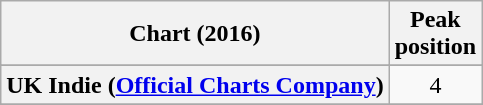<table class="wikitable plainrowheaders sortable" style="text-align:center;">
<tr>
<th scope="col">Chart (2016)</th>
<th scope="col">Peak<br>position</th>
</tr>
<tr>
</tr>
<tr>
</tr>
<tr>
<th scope="row">UK Indie (<a href='#'>Official Charts Company</a>)</th>
<td>4</td>
</tr>
<tr>
</tr>
</table>
